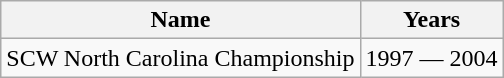<table class="wikitable" border="1">
<tr>
<th>Name</th>
<th>Years</th>
</tr>
<tr>
<td>SCW North Carolina Championship</td>
<td>1997 — 2004</td>
</tr>
</table>
